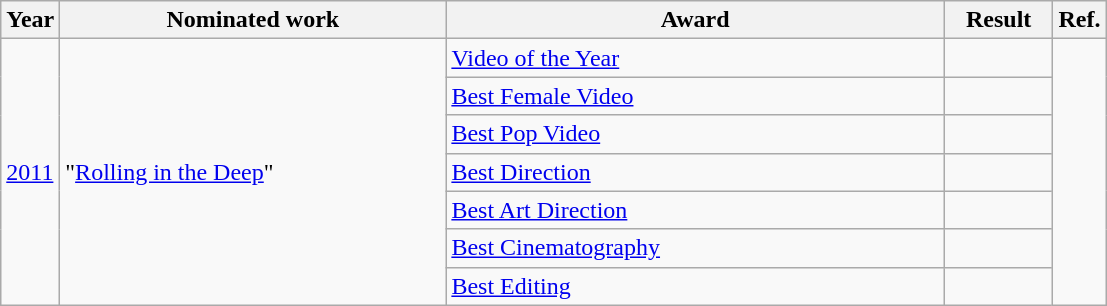<table class="wikitable">
<tr>
<th>Year</th>
<th width="250">Nominated work</th>
<th width="325">Award</th>
<th width="65">Result</th>
<th>Ref.</th>
</tr>
<tr>
<td rowspan="7"><a href='#'>2011</a></td>
<td rowspan="7">"<a href='#'>Rolling in the Deep</a>"</td>
<td><a href='#'>Video of the Year</a></td>
<td></td>
<td rowspan="7"></td>
</tr>
<tr>
<td><a href='#'>Best Female Video</a></td>
<td></td>
</tr>
<tr>
<td><a href='#'>Best Pop Video</a></td>
<td></td>
</tr>
<tr>
<td><a href='#'>Best Direction</a></td>
<td></td>
</tr>
<tr>
<td><a href='#'>Best Art Direction</a></td>
<td></td>
</tr>
<tr>
<td><a href='#'>Best Cinematography</a></td>
<td></td>
</tr>
<tr>
<td><a href='#'>Best Editing</a></td>
<td></td>
</tr>
</table>
